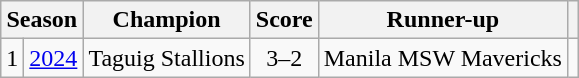<table class="wikitable" style="text-align:center">
<tr>
<th colspan=2>Season</th>
<th>Champion</th>
<th>Score</th>
<th>Runner-up</th>
<th></th>
</tr>
<tr>
<td>1</td>
<td><a href='#'>2024</a></td>
<td>Taguig Stallions</td>
<td>3–2</td>
<td>Manila MSW Mavericks</td>
<td></td>
</tr>
</table>
